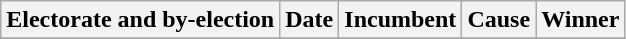<table class="wikitable">
<tr align=center>
<th colspan=2>Electorate and by-election</th>
<th>Date</th>
<th colspan=2>Incumbent</th>
<th>Cause</th>
<th colspan=2>Winner</th>
</tr>
<tr>
</tr>
</table>
